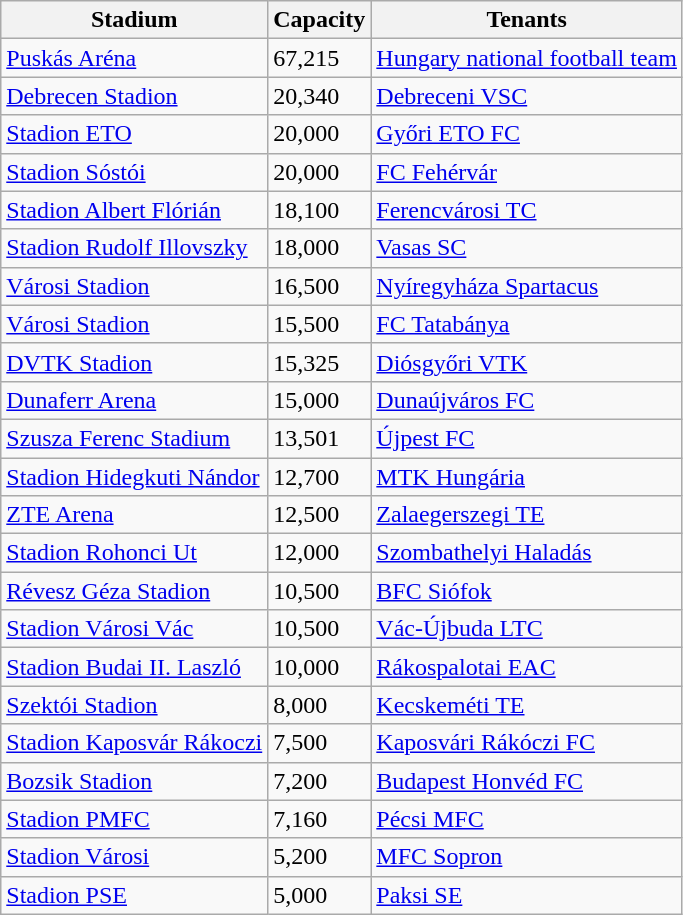<table class="wikitable sortable">
<tr>
<th>Stadium</th>
<th>Capacity</th>
<th>Tenants</th>
</tr>
<tr>
<td><a href='#'>Puskás Aréna</a></td>
<td>67,215</td>
<td><a href='#'>Hungary national football team</a></td>
</tr>
<tr>
<td><a href='#'>Debrecen Stadion</a></td>
<td>20,340</td>
<td><a href='#'>Debreceni VSC</a></td>
</tr>
<tr>
<td><a href='#'>Stadion ETO</a></td>
<td>20,000</td>
<td><a href='#'>Győri ETO FC</a></td>
</tr>
<tr>
<td><a href='#'>Stadion Sóstói</a></td>
<td>20,000</td>
<td><a href='#'>FC Fehérvár</a></td>
</tr>
<tr>
<td><a href='#'>Stadion Albert Flórián</a></td>
<td>18,100</td>
<td><a href='#'>Ferencvárosi TC</a></td>
</tr>
<tr>
<td><a href='#'>Stadion Rudolf Illovszky</a></td>
<td>18,000</td>
<td><a href='#'>Vasas SC</a></td>
</tr>
<tr>
<td><a href='#'>Városi Stadion</a></td>
<td>16,500</td>
<td><a href='#'>Nyíregyháza Spartacus</a></td>
</tr>
<tr>
<td><a href='#'>Városi Stadion</a></td>
<td>15,500</td>
<td><a href='#'>FC Tatabánya</a></td>
</tr>
<tr>
<td><a href='#'>DVTK Stadion</a></td>
<td>15,325</td>
<td><a href='#'>Diósgyőri VTK</a></td>
</tr>
<tr>
<td><a href='#'>Dunaferr Arena</a></td>
<td>15,000</td>
<td><a href='#'>Dunaújváros FC</a></td>
</tr>
<tr>
<td><a href='#'>Szusza Ferenc Stadium</a></td>
<td>13,501</td>
<td><a href='#'>Újpest FC</a></td>
</tr>
<tr>
<td><a href='#'>Stadion Hidegkuti Nándor</a></td>
<td>12,700</td>
<td><a href='#'>MTK Hungária</a></td>
</tr>
<tr>
<td><a href='#'>ZTE Arena</a></td>
<td>12,500</td>
<td><a href='#'>Zalaegerszegi TE</a></td>
</tr>
<tr>
<td><a href='#'>Stadion Rohonci Ut</a></td>
<td>12,000</td>
<td><a href='#'>Szombathelyi Haladás</a></td>
</tr>
<tr>
<td><a href='#'>Révesz Géza Stadion</a></td>
<td>10,500</td>
<td><a href='#'>BFC Siófok</a></td>
</tr>
<tr>
<td><a href='#'>Stadion Városi Vác</a></td>
<td>10,500</td>
<td><a href='#'>Vác-Újbuda LTC</a></td>
</tr>
<tr>
<td><a href='#'>Stadion Budai II. Laszló</a></td>
<td>10,000</td>
<td><a href='#'>Rákospalotai EAC</a></td>
</tr>
<tr>
<td><a href='#'>Szektói Stadion</a></td>
<td>8,000</td>
<td><a href='#'>Kecskeméti TE</a></td>
</tr>
<tr>
<td><a href='#'>Stadion Kaposvár Rákoczi</a></td>
<td>7,500</td>
<td><a href='#'>Kaposvári Rákóczi FC</a></td>
</tr>
<tr>
<td><a href='#'>Bozsik Stadion</a></td>
<td>7,200</td>
<td><a href='#'>Budapest Honvéd FC</a></td>
</tr>
<tr>
<td><a href='#'>Stadion PMFC</a></td>
<td>7,160</td>
<td><a href='#'>Pécsi MFC</a></td>
</tr>
<tr>
<td><a href='#'>Stadion Városi</a></td>
<td>5,200</td>
<td><a href='#'>MFC Sopron</a></td>
</tr>
<tr>
<td><a href='#'>Stadion PSE</a></td>
<td>5,000</td>
<td><a href='#'>Paksi SE</a></td>
</tr>
</table>
